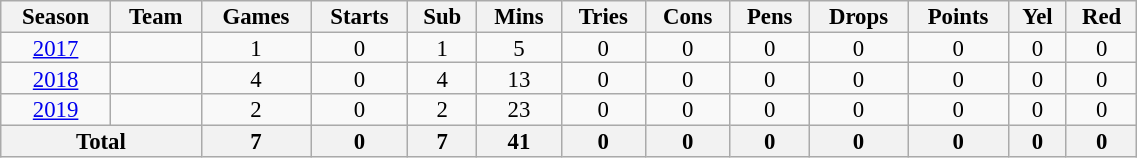<table class="wikitable" style="text-align:center; line-height:90%; font-size:95%; width:60%;">
<tr>
<th>Season</th>
<th>Team</th>
<th>Games</th>
<th>Starts</th>
<th>Sub</th>
<th>Mins</th>
<th>Tries</th>
<th>Cons</th>
<th>Pens</th>
<th>Drops</th>
<th>Points</th>
<th>Yel</th>
<th>Red</th>
</tr>
<tr>
<td><a href='#'>2017</a></td>
<td></td>
<td>1</td>
<td>0</td>
<td>1</td>
<td>5</td>
<td>0</td>
<td>0</td>
<td>0</td>
<td>0</td>
<td>0</td>
<td>0</td>
<td>0</td>
</tr>
<tr>
<td><a href='#'>2018</a></td>
<td></td>
<td>4</td>
<td>0</td>
<td>4</td>
<td>13</td>
<td>0</td>
<td>0</td>
<td>0</td>
<td>0</td>
<td>0</td>
<td>0</td>
<td>0</td>
</tr>
<tr>
<td><a href='#'>2019</a></td>
<td></td>
<td>2</td>
<td>0</td>
<td>2</td>
<td>23</td>
<td>0</td>
<td>0</td>
<td>0</td>
<td>0</td>
<td>0</td>
<td>0</td>
<td>0</td>
</tr>
<tr>
<th colspan="2">Total</th>
<th>7</th>
<th>0</th>
<th>7</th>
<th>41</th>
<th>0</th>
<th>0</th>
<th>0</th>
<th>0</th>
<th>0</th>
<th>0</th>
<th>0</th>
</tr>
</table>
